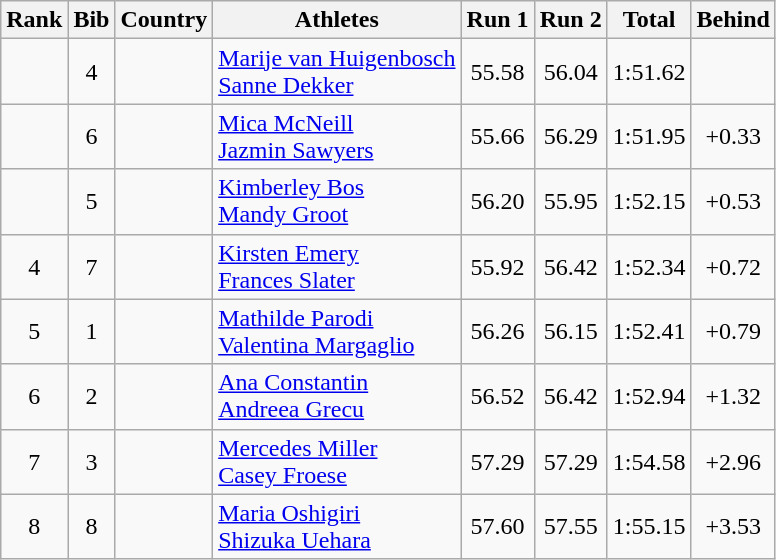<table class="wikitable sortable" style="text-align:center">
<tr>
<th>Rank</th>
<th>Bib</th>
<th>Country</th>
<th>Athletes</th>
<th>Run 1</th>
<th>Run 2</th>
<th>Total</th>
<th>Behind</th>
</tr>
<tr>
<td></td>
<td>4</td>
<td style="text-align:left;"></td>
<td style="text-align:left;"><a href='#'>Marije van Huigenbosch</a><br><a href='#'>Sanne Dekker</a></td>
<td>55.58</td>
<td>56.04</td>
<td>1:51.62</td>
<td></td>
</tr>
<tr>
<td></td>
<td>6</td>
<td style="text-align:left;"></td>
<td style="text-align:left;"><a href='#'>Mica McNeill</a><br><a href='#'>Jazmin Sawyers</a></td>
<td>55.66</td>
<td>56.29</td>
<td>1:51.95</td>
<td>+0.33</td>
</tr>
<tr>
<td></td>
<td>5</td>
<td style="text-align:left;"></td>
<td style="text-align:left;"><a href='#'>Kimberley Bos</a><br><a href='#'>Mandy Groot</a></td>
<td>56.20</td>
<td>55.95</td>
<td>1:52.15</td>
<td>+0.53</td>
</tr>
<tr>
<td>4</td>
<td>7</td>
<td style="text-align:left;"></td>
<td style="text-align:left;"><a href='#'>Kirsten Emery</a><br><a href='#'>Frances Slater</a></td>
<td>55.92</td>
<td>56.42</td>
<td>1:52.34</td>
<td>+0.72</td>
</tr>
<tr>
<td>5</td>
<td>1</td>
<td style="text-align:left;"></td>
<td style="text-align:left;"><a href='#'>Mathilde Parodi</a><br><a href='#'>Valentina Margaglio</a></td>
<td>56.26</td>
<td>56.15</td>
<td>1:52.41</td>
<td>+0.79</td>
</tr>
<tr>
<td>6</td>
<td>2</td>
<td style="text-align:left;"></td>
<td style="text-align:left;"><a href='#'>Ana Constantin</a><br><a href='#'>Andreea Grecu</a></td>
<td>56.52</td>
<td>56.42</td>
<td>1:52.94</td>
<td>+1.32</td>
</tr>
<tr>
<td>7</td>
<td>3</td>
<td style="text-align:left;"></td>
<td style="text-align:left;"><a href='#'>Mercedes Miller</a><br><a href='#'>Casey Froese</a></td>
<td>57.29</td>
<td>57.29</td>
<td>1:54.58</td>
<td>+2.96</td>
</tr>
<tr>
<td>8</td>
<td>8</td>
<td style="text-align:left;"></td>
<td style="text-align:left;"><a href='#'>Maria Oshigiri</a><br><a href='#'>Shizuka Uehara</a></td>
<td>57.60</td>
<td>57.55</td>
<td>1:55.15</td>
<td>+3.53</td>
</tr>
</table>
